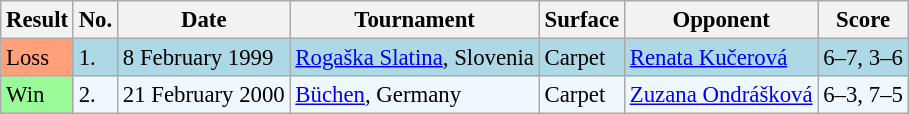<table class="sortable wikitable" style="font-size:95%">
<tr>
<th>Result</th>
<th>No.</th>
<th>Date</th>
<th>Tournament</th>
<th>Surface</th>
<th>Opponent</th>
<th>Score</th>
</tr>
<tr bgcolor="lightblue">
<td style="background:#ffa07a;">Loss</td>
<td>1.</td>
<td>8 February 1999</td>
<td><a href='#'>Rogaška Slatina</a>, Slovenia</td>
<td>Carpet</td>
<td> <a href='#'>Renata Kučerová</a></td>
<td>6–7, 3–6</td>
</tr>
<tr bgcolor=f0f8ff>
<td style="background:#98fb98;">Win</td>
<td>2.</td>
<td>21 February 2000</td>
<td><a href='#'>Büchen</a>, Germany</td>
<td>Carpet</td>
<td> <a href='#'>Zuzana Ondrášková</a></td>
<td>6–3, 7–5</td>
</tr>
</table>
